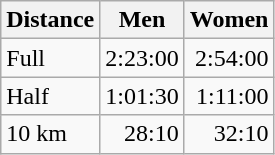<table class="wikitable">
<tr>
<th>Distance</th>
<th>Men</th>
<th>Women</th>
</tr>
<tr>
<td>Full</td>
<td style="text-align:right">2:23:00</td>
<td style="text-align:right">2:54:00</td>
</tr>
<tr>
<td>Half</td>
<td style="text-align:right">1:01:30</td>
<td style="text-align:right">1:11:00</td>
</tr>
<tr>
<td>10 km</td>
<td style="text-align:right">28:10</td>
<td style="text-align:right">32:10</td>
</tr>
</table>
